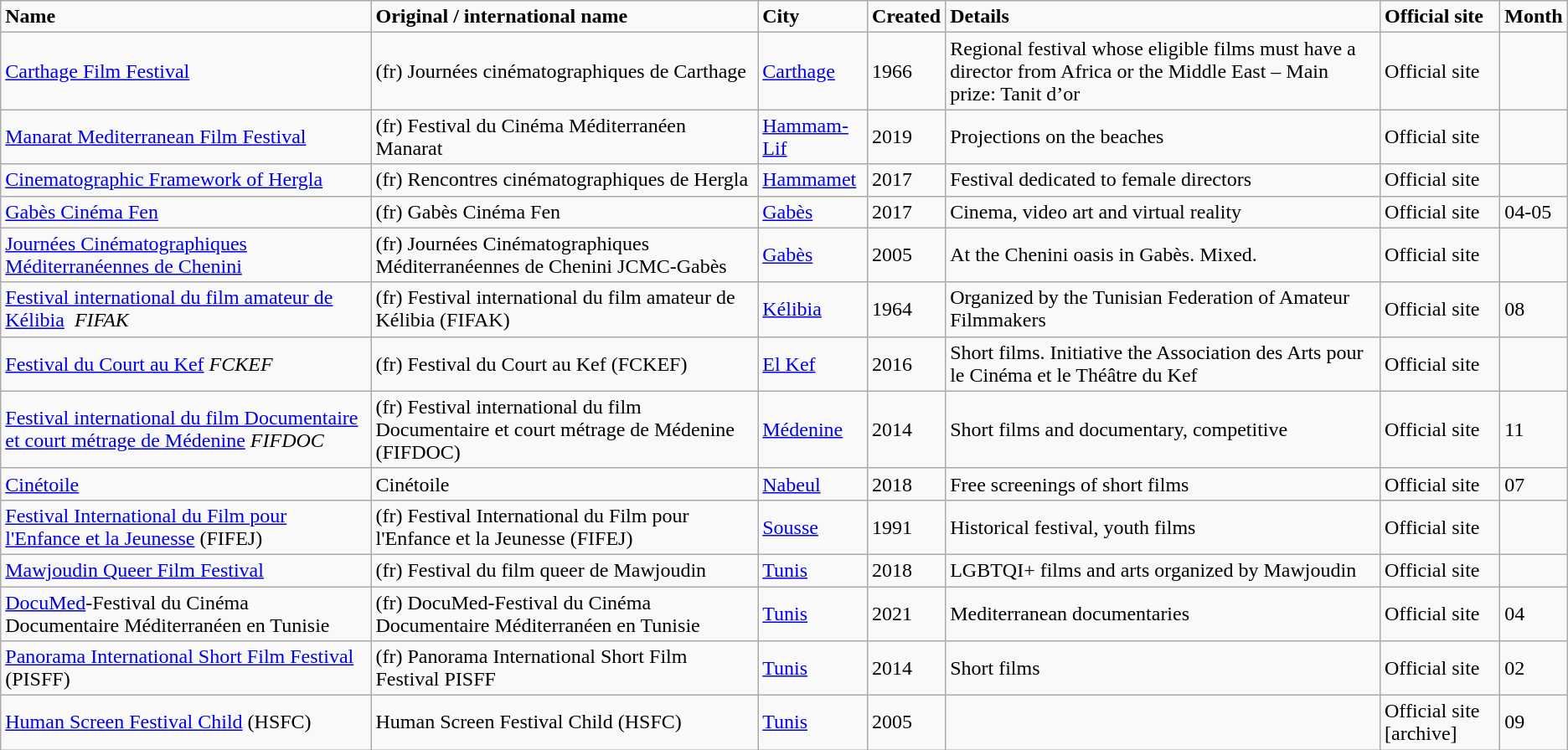<table class="wikitable">
<tr>
<td><strong>Name</strong></td>
<td><strong>Original / international name</strong></td>
<td><strong>City</strong></td>
<td><strong>Created</strong></td>
<td><strong>Details</strong></td>
<td><strong>Official site</strong></td>
<td><strong>Month</strong></td>
</tr>
<tr>
<td><a href='#'>Carthage Film Festival</a></td>
<td>(fr) Journées cinématographiques de Carthage</td>
<td><a href='#'>Carthage</a></td>
<td>1966</td>
<td>Regional festival whose eligible films must have a director from Africa or the Middle East – Main prize: Tanit d’or</td>
<td>Official site</td>
<td></td>
</tr>
<tr>
<td><a href='#'>Manarat Mediterranean Film Festival</a></td>
<td>(fr) Festival du Cinéma Méditerranéen Manarat</td>
<td><a href='#'>Hammam-Lif</a></td>
<td>2019</td>
<td>Projections on the beaches</td>
<td>Official site</td>
<td></td>
</tr>
<tr>
<td><a href='#'>Cinematographic Framework of Hergla</a></td>
<td>(fr) Rencontres cinématographiques de Hergla</td>
<td><a href='#'>Hammamet</a></td>
<td>2017</td>
<td>Festival dedicated to female directors</td>
<td>Official site</td>
<td></td>
</tr>
<tr>
<td><a href='#'>Gabès Cinéma Fen</a></td>
<td>(fr) Gabès Cinéma Fen</td>
<td><a href='#'>Gabès</a></td>
<td>2017</td>
<td>Cinema, video art and virtual reality</td>
<td>Official site</td>
<td>04-05</td>
</tr>
<tr>
<td><a href='#'>Journées Cinématographiques Méditerranéennes de Chenini</a></td>
<td>(fr) Journées Cinématographiques Méditerranéennes de Chenini JCMC-Gabès</td>
<td><a href='#'>Gabès</a></td>
<td>2005</td>
<td>At the Chenini oasis in Gabès. Mixed.</td>
<td>Official site</td>
<td></td>
</tr>
<tr>
<td><a href='#'>Festival international du film amateur de Kélibia</a>  <em>FIFAK</em></td>
<td>(fr) Festival international du film amateur de Kélibia (FIFAK)</td>
<td><a href='#'>Kélibia</a></td>
<td>1964</td>
<td>Organized by the Tunisian Federation of Amateur Filmmakers</td>
<td>Official site</td>
<td>08</td>
</tr>
<tr>
<td><a href='#'>Festival du Court au Kef</a> <em>FCKEF</em></td>
<td>(fr) Festival du Court au Kef (FCKEF)</td>
<td><a href='#'>El Kef</a></td>
<td>2016</td>
<td>Short films. Initiative the Association des Arts pour le Cinéma et le Théâtre du Kef</td>
<td>Official site</td>
<td></td>
</tr>
<tr>
<td><a href='#'>Festival international du film Documentaire et court métrage de Médenine</a> <em>FIFDOC</em></td>
<td>(fr) Festival international du film Documentaire et court métrage de Médenine (FIFDOC)</td>
<td><a href='#'>Médenine</a></td>
<td>2014</td>
<td>Short films and documentary, competitive</td>
<td>Official site</td>
<td>11</td>
</tr>
<tr>
<td><a href='#'>Cinétoile</a></td>
<td>Cinétoile</td>
<td><a href='#'>Nabeul</a></td>
<td>2018</td>
<td>Free screenings of short films</td>
<td>Official site</td>
<td>07</td>
</tr>
<tr>
<td><a href='#'>Festival International du Film pour l'Enfance et la Jeunesse</a> (FIFEJ)</td>
<td>(fr) Festival International du Film pour l'Enfance et la Jeunesse (FIFEJ)</td>
<td><a href='#'>Sousse</a></td>
<td>1991</td>
<td>Historical festival, youth films</td>
<td>Official site</td>
<td></td>
</tr>
<tr>
<td><a href='#'>Mawjoudin Queer Film Festival</a></td>
<td>(fr) Festival du film queer de Mawjoudin</td>
<td><a href='#'>Tunis</a></td>
<td>2018</td>
<td>LGBTQI+ films and arts organized by Mawjoudin</td>
<td>Official site</td>
<td></td>
</tr>
<tr>
<td><a href='#'>DocuMed</a>-Festival du Cinéma Documentaire Méditerranéen en Tunisie</td>
<td>(fr) DocuMed-Festival du Cinéma Documentaire Méditerranéen en Tunisie</td>
<td><a href='#'>Tunis</a></td>
<td>2021</td>
<td>Mediterranean documentaries</td>
<td>Official site</td>
<td>04</td>
</tr>
<tr>
<td><a href='#'>Panorama International Short Film Festival</a> (PISFF)</td>
<td>(fr) Panorama International Short Film Festival PISFF</td>
<td><a href='#'>Tunis</a></td>
<td>2014</td>
<td>Short films</td>
<td>Official site</td>
<td>02</td>
</tr>
<tr>
<td><a href='#'>Human Screen Festival Child</a> (HSFC)</td>
<td>Human Screen Festival Child (HSFC)</td>
<td><a href='#'>Tunis</a></td>
<td>2005</td>
<td></td>
<td>Official site [archive]</td>
<td>09</td>
</tr>
</table>
